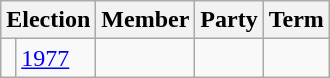<table class="wikitable">
<tr>
<th colspan="2">Election</th>
<th>Member</th>
<th>Party</th>
<th>Term</th>
</tr>
<tr>
<td style="background-color: "></td>
<td><a href='#'>1977</a></td>
<td></td>
<td></td>
<td></td>
</tr>
</table>
